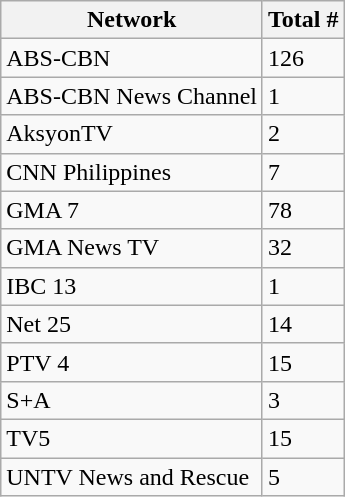<table class="wikitable collapsible autocollapse"  style="text-align:left;">
<tr>
<th>Network</th>
<th>Total #</th>
</tr>
<tr>
<td>ABS-CBN</td>
<td>126</td>
</tr>
<tr>
<td>ABS-CBN News Channel</td>
<td>1</td>
</tr>
<tr>
<td>AksyonTV</td>
<td>2</td>
</tr>
<tr>
<td>CNN Philippines</td>
<td>7</td>
</tr>
<tr>
<td>GMA 7</td>
<td>78</td>
</tr>
<tr>
<td>GMA News TV</td>
<td>32</td>
</tr>
<tr>
<td>IBC 13</td>
<td>1</td>
</tr>
<tr>
<td>Net 25</td>
<td>14</td>
</tr>
<tr>
<td>PTV 4</td>
<td>15</td>
</tr>
<tr>
<td>S+A</td>
<td>3</td>
</tr>
<tr>
<td>TV5</td>
<td>15</td>
</tr>
<tr>
<td>UNTV News and Rescue</td>
<td>5</td>
</tr>
</table>
